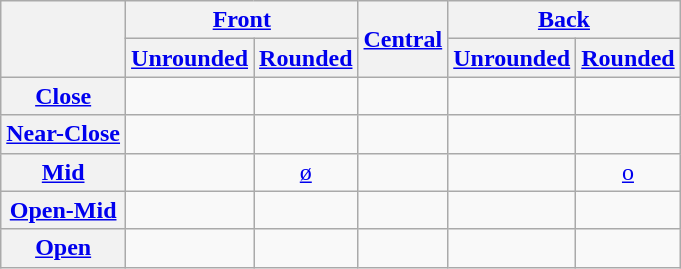<table class="wikitable" style="text-align:center">
<tr>
<th rowspan="2"></th>
<th colspan="2"><a href='#'>Front</a></th>
<th rowspan="2"><a href='#'>Central</a></th>
<th colspan="2"><a href='#'>Back</a></th>
</tr>
<tr>
<th><a href='#'>Unrounded</a></th>
<th><a href='#'>Rounded</a></th>
<th><a href='#'>Unrounded</a></th>
<th><a href='#'>Rounded</a></th>
</tr>
<tr>
<th><a href='#'>Close</a></th>
<td></td>
<td></td>
<td></td>
<td></td>
<td></td>
</tr>
<tr>
<th><a href='#'>Near-Close</a></th>
<td></td>
<td></td>
<td></td>
<td></td>
<td></td>
</tr>
<tr>
<th><a href='#'>Mid</a></th>
<td></td>
<td><a href='#'>ø</a></td>
<td></td>
<td></td>
<td><a href='#'>o</a></td>
</tr>
<tr>
<th><a href='#'>Open-Mid</a></th>
<td></td>
<td></td>
<td></td>
<td></td>
<td></td>
</tr>
<tr>
<th><a href='#'>Open</a></th>
<td></td>
<td></td>
<td></td>
<td></td>
<td></td>
</tr>
</table>
